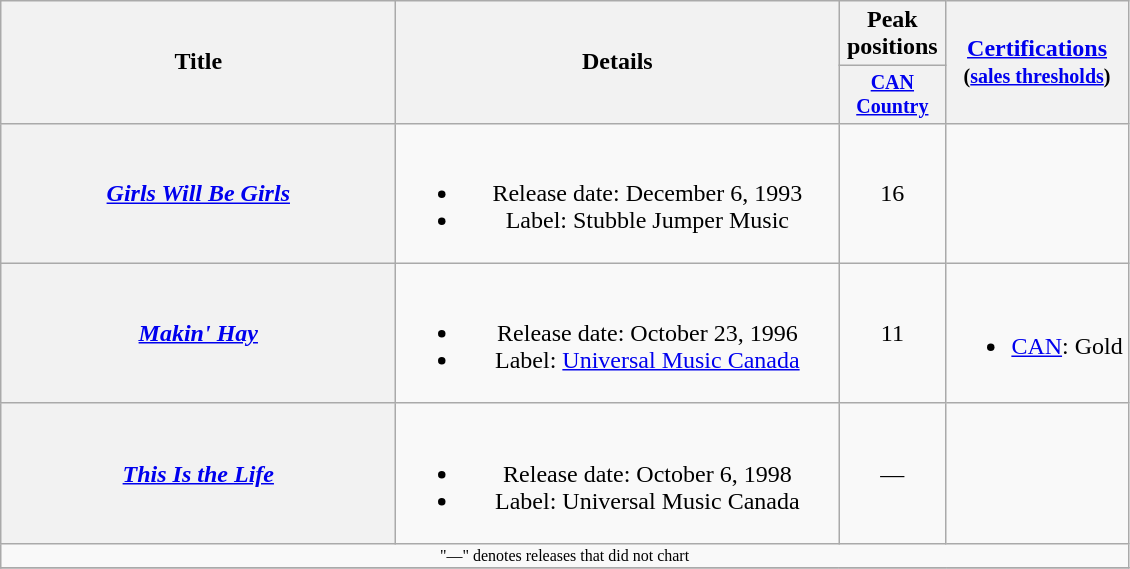<table class="wikitable plainrowheaders" style="text-align:center;">
<tr>
<th rowspan="2" style="width:16em;">Title</th>
<th rowspan="2" style="width:18em;">Details</th>
<th colspan="1">Peak positions</th>
<th rowspan="2"><a href='#'>Certifications</a><br><small>(<a href='#'>sales thresholds</a>)</small></th>
</tr>
<tr style="font-size:smaller;">
<th width="65"><a href='#'>CAN Country</a></th>
</tr>
<tr>
<th scope="row"><em><a href='#'>Girls Will Be Girls</a></em></th>
<td><br><ul><li>Release date: December 6, 1993</li><li>Label: Stubble Jumper Music</li></ul></td>
<td>16</td>
<td></td>
</tr>
<tr>
<th scope="row"><em><a href='#'>Makin' Hay</a></em></th>
<td><br><ul><li>Release date: October 23, 1996</li><li>Label: <a href='#'>Universal Music Canada</a></li></ul></td>
<td>11</td>
<td><br><ul><li><a href='#'>CAN</a>: Gold</li></ul></td>
</tr>
<tr>
<th scope="row"><em><a href='#'>This Is the Life</a></em></th>
<td><br><ul><li>Release date: October 6, 1998</li><li>Label: Universal Music Canada</li></ul></td>
<td>—</td>
<td></td>
</tr>
<tr>
<td colspan="4" style="font-size:8pt">"—" denotes releases that did not chart</td>
</tr>
<tr>
</tr>
</table>
